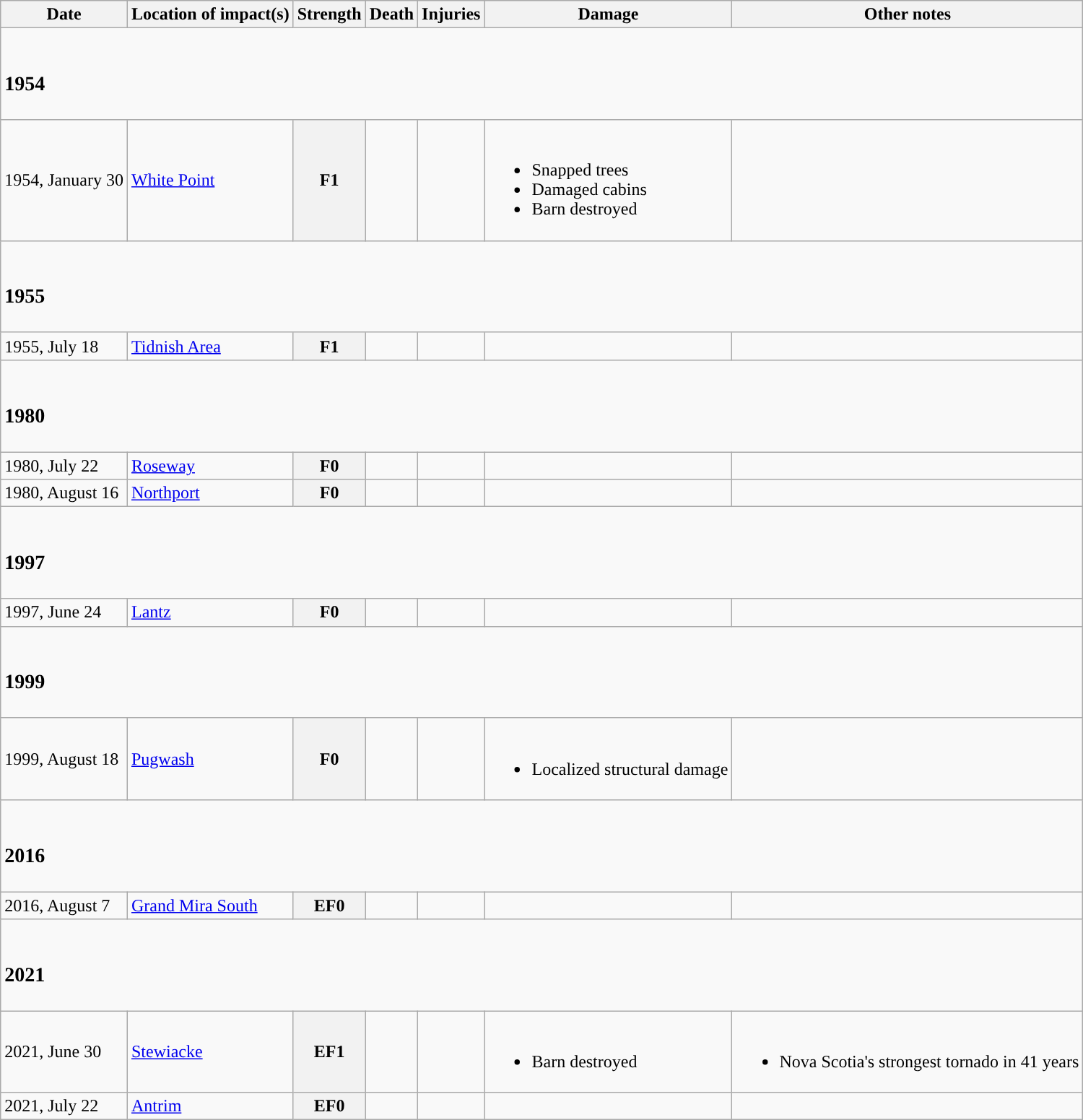<table class="wikitable mw-collapsible">
<tr>
<th>Date</th>
<th>Location of impact(s)</th>
<th>Strength</th>
<th>Death</th>
<th>Injuries</th>
<th>Damage</th>
<th>Other notes</th>
</tr>
<tr>
<td colspan="7"><br><h3>1954</h3></td>
</tr>
<tr>
<td>1954, January 30</td>
<td><a href='#'>White Point</a></td>
<th style="background-color:#">F1</th>
<td></td>
<td></td>
<td><br><ul><li>Snapped trees</li><li>Damaged cabins</li><li>Barn destroyed</li></ul></td>
<td></td>
</tr>
<tr>
<td colspan="7"><br><h3>1955</h3></td>
</tr>
<tr>
<td>1955, July 18</td>
<td><a href='#'>Tidnish Area</a></td>
<th style="background-color:#">F1</th>
<td></td>
<td></td>
<td></td>
<td></td>
</tr>
<tr>
<td colspan="7"><br><h3>1980</h3></td>
</tr>
<tr>
<td>1980, July 22</td>
<td><a href='#'>Roseway</a></td>
<th style="background-color:#">F0</th>
<td></td>
<td></td>
<td></td>
<td></td>
</tr>
<tr>
<td>1980, August 16</td>
<td><a href='#'>Northport</a></td>
<th style="background-color:#">F0</th>
<td></td>
<td></td>
<td></td>
<td></td>
</tr>
<tr>
<td colspan="7"><br><h3>1997</h3></td>
</tr>
<tr>
<td>1997, June 24</td>
<td><a href='#'>Lantz</a></td>
<th style="background-color:#">F0</th>
<td></td>
<td></td>
<td></td>
<td></td>
</tr>
<tr>
<td colspan="7"><br><h3>1999</h3></td>
</tr>
<tr>
<td>1999, August 18</td>
<td><a href='#'>Pugwash</a></td>
<th style="background-color:#">F0</th>
<td></td>
<td></td>
<td><br><ul><li>Localized structural damage</li></ul></td>
<td></td>
</tr>
<tr>
<td colspan="7"><br><h3>2016</h3></td>
</tr>
<tr>
<td>2016, August 7</td>
<td><a href='#'>Grand Mira South</a></td>
<th style="background-color:#">EF0</th>
<td></td>
<td></td>
<td></td>
<td></td>
</tr>
<tr>
<td colspan="7"><br><h3>2021</h3></td>
</tr>
<tr>
<td>2021, June 30</td>
<td><a href='#'>Stewiacke</a></td>
<th style="background-color:#">EF1</th>
<td></td>
<td></td>
<td><br><ul><li>Barn destroyed</li></ul></td>
<td><br><ul><li>Nova Scotia's strongest tornado in 41 years</li></ul></td>
</tr>
<tr>
<td>2021, July 22</td>
<td><a href='#'>Antrim</a></td>
<th style="background-color:#">EF0</th>
<td></td>
<td></td>
<td></td>
<td></td>
</tr>
</table>
